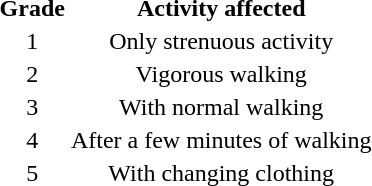<table class=wikitable" style = "float: right; margin-left:15px; text-align:center">
<tr>
<th>Grade</th>
<th>Activity affected</th>
</tr>
<tr>
<td>1</td>
<td>Only strenuous activity</td>
</tr>
<tr>
<td>2</td>
<td>Vigorous walking</td>
</tr>
<tr>
<td>3</td>
<td>With normal walking</td>
</tr>
<tr>
<td>4</td>
<td>After a few minutes of walking</td>
</tr>
<tr>
<td>5</td>
<td>With changing clothing</td>
</tr>
</table>
